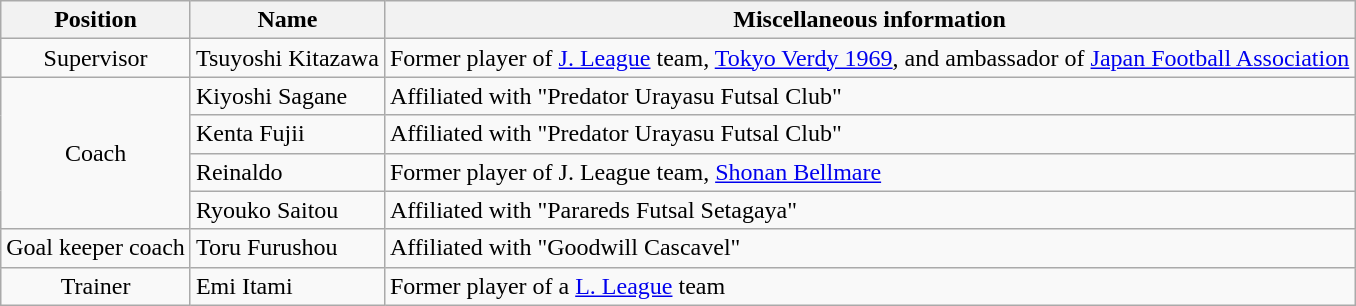<table class="wikitable">
<tr>
<th>Position</th>
<th>Name</th>
<th>Miscellaneous information</th>
</tr>
<tr>
<td align="center">Supervisor</td>
<td>Tsuyoshi Kitazawa</td>
<td>Former player of <a href='#'>J. League</a> team, <a href='#'>Tokyo Verdy 1969</a>, and ambassador of <a href='#'>Japan Football Association</a></td>
</tr>
<tr>
<td align="center" rowspan="4">Coach</td>
<td>Kiyoshi Sagane</td>
<td>Affiliated with "Predator Urayasu Futsal Club"</td>
</tr>
<tr>
<td>Kenta Fujii</td>
<td>Affiliated with "Predator Urayasu Futsal Club"</td>
</tr>
<tr>
<td>Reinaldo</td>
<td>Former player of J. League team, <a href='#'>Shonan Bellmare</a></td>
</tr>
<tr>
<td>Ryouko Saitou</td>
<td>Affiliated with "Parareds Futsal Setagaya"</td>
</tr>
<tr>
<td align="center">Goal keeper coach</td>
<td>Toru Furushou</td>
<td>Affiliated with "Goodwill Cascavel"</td>
</tr>
<tr>
<td align="center">Trainer</td>
<td>Emi Itami</td>
<td>Former player of a <a href='#'>L. League</a> team</td>
</tr>
</table>
